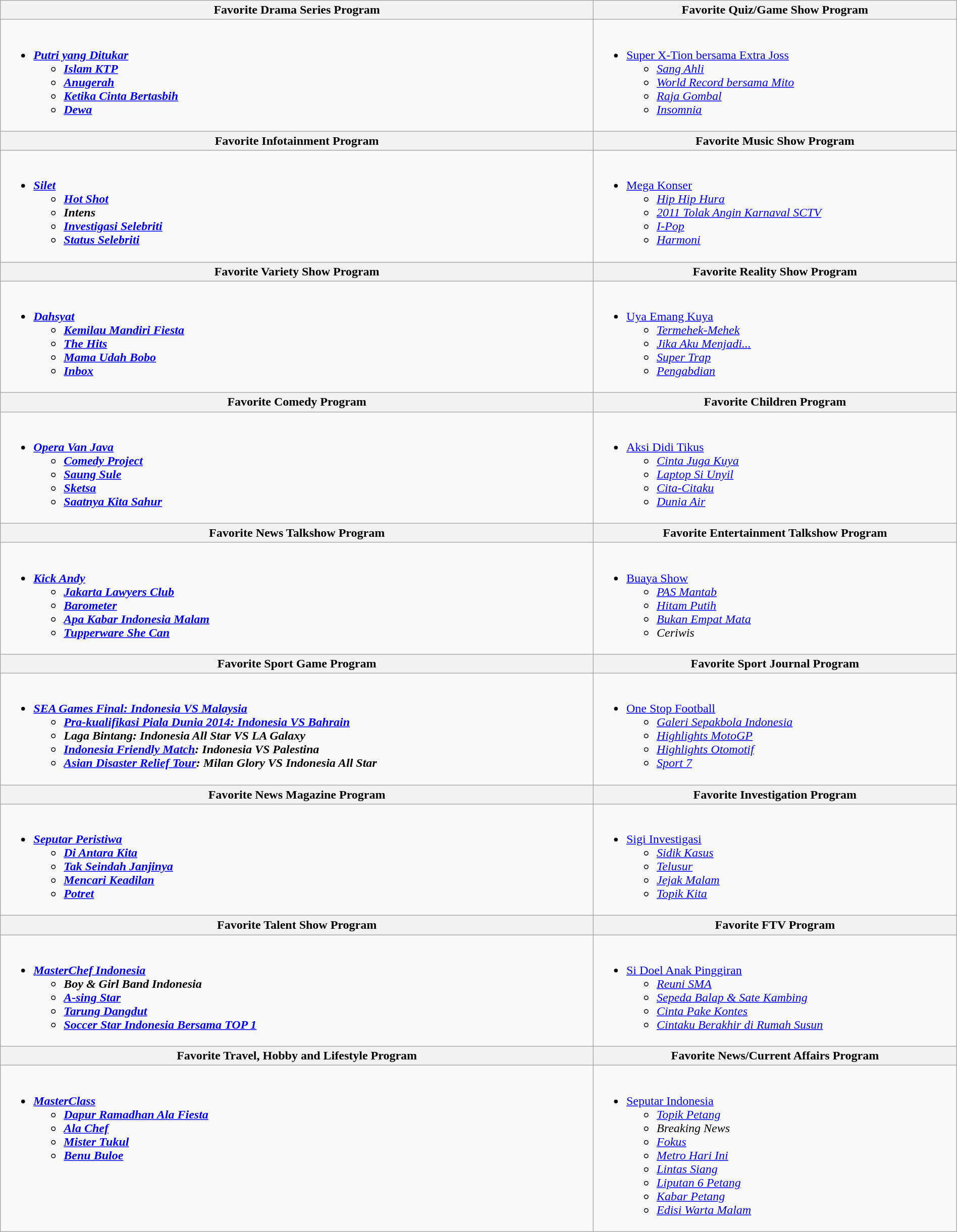<table class="wikitable" style="width:100%;">
<tr>
<th>Favorite Drama Series Program</th>
<th>Favorite Quiz/Game Show Program</th>
</tr>
<tr>
<td valign= "top"><br><ul><li><strong><em><a href='#'>Putri yang Ditukar</a><em> <strong><ul><li></em><a href='#'>Islam KTP</a><em> </li><li></em><a href='#'>Anugerah</a><em> </li><li></em><a href='#'>Ketika Cinta Bertasbih</a><em> </li><li></em><a href='#'>Dewa</a><em> </li></ul></li></ul></td>
<td valign= "top"><br><ul><li></em></strong><a href='#'>Super X-Tion bersama Extra Joss</a></em> </strong><ul><li><em><a href='#'>Sang Ahli</a></em> </li><li><em><a href='#'>World Record bersama Mito</a></em> </li><li><em><a href='#'>Raja Gombal</a></em> </li><li><em><a href='#'>Insomnia</a></em> </li></ul></li></ul></td>
</tr>
<tr>
<th>Favorite Infotainment Program</th>
<th>Favorite Music Show Program</th>
</tr>
<tr>
<td valign= "top"><br><ul><li><strong><em><a href='#'>Silet</a><em> <strong><ul><li></em><a href='#'>Hot Shot</a><em> </li><li></em>Intens<em> </li><li></em><a href='#'>Investigasi Selebriti</a><em> </li><li></em><a href='#'>Status Selebriti</a><em> </li></ul></li></ul></td>
<td valign= "top"><br><ul><li></em></strong><a href='#'>Mega Konser</a></em> </strong><ul><li><em><a href='#'>Hip Hip Hura</a></em> </li><li><em><a href='#'>2011 Tolak Angin Karnaval SCTV</a></em> </li><li><em><a href='#'>I-Pop</a></em> </li><li><em><a href='#'>Harmoni</a></em> </li></ul></li></ul></td>
</tr>
<tr>
<th>Favorite Variety Show Program</th>
<th>Favorite Reality Show Program</th>
</tr>
<tr>
<td valign= "top"><br><ul><li><strong><em><a href='#'>Dahsyat</a><em> <strong><ul><li></em><a href='#'>Kemilau Mandiri Fiesta</a><em> </li><li></em><a href='#'>The Hits</a><em> </li><li></em><a href='#'>Mama Udah Bobo</a><em> </li><li></em><a href='#'>Inbox</a><em> </li></ul></li></ul></td>
<td valign= "top"><br><ul><li></em></strong><a href='#'>Uya Emang Kuya</a></em> </strong><ul><li><em><a href='#'>Termehek-Mehek</a></em> </li><li><em><a href='#'>Jika Aku Menjadi...</a></em> </li><li><em><a href='#'>Super Trap</a></em> </li><li><em><a href='#'>Pengabdian</a></em> </li></ul></li></ul></td>
</tr>
<tr>
<th>Favorite Comedy Program</th>
<th>Favorite Children Program</th>
</tr>
<tr>
<td valign= "top"><br><ul><li><strong><em><a href='#'>Opera Van Java</a><em> <strong><ul><li></em><a href='#'>Comedy Project</a><em> </li><li></em><a href='#'>Saung Sule</a><em> </li><li></em><a href='#'>Sketsa</a><em> </li><li></em><a href='#'>Saatnya Kita Sahur</a><em> </li></ul></li></ul></td>
<td valign= "top"><br><ul><li></em></strong><a href='#'>Aksi Didi Tikus</a></em> </strong><ul><li><em><a href='#'>Cinta Juga Kuya</a></em> </li><li><em><a href='#'>Laptop Si Unyil</a></em> </li><li><em><a href='#'>Cita-Citaku</a></em> </li><li><em><a href='#'>Dunia Air</a></em> </li></ul></li></ul></td>
</tr>
<tr>
<th>Favorite News Talkshow Program</th>
<th>Favorite Entertainment Talkshow Program</th>
</tr>
<tr>
<td valign= "top"><br><ul><li><strong><em><a href='#'>Kick Andy</a><em> <strong><ul><li></em><a href='#'>Jakarta Lawyers Club</a><em> </li><li></em><a href='#'>Barometer</a><em> </li><li></em><a href='#'>Apa Kabar Indonesia Malam</a><em> </li><li></em><a href='#'>Tupperware She Can</a><em> </li></ul></li></ul></td>
<td valign= "top"><br><ul><li></em></strong><a href='#'>Buaya Show</a></em> </strong><ul><li><em><a href='#'>PAS Mantab</a></em> </li><li><em><a href='#'>Hitam Putih</a></em> </li><li><em><a href='#'>Bukan Empat Mata</a></em> </li><li><em>Ceriwis</em> </li></ul></li></ul></td>
</tr>
<tr>
<th>Favorite Sport Game Program</th>
<th>Favorite Sport Journal Program</th>
</tr>
<tr>
<td valign= "top"><br><ul><li><strong><em><a href='#'>SEA Games Final: Indonesia VS Malaysia</a><em> <strong><ul><li></em><a href='#'>Pra-kualifikasi Piala Dunia 2014: Indonesia VS Bahrain</a><em> </li><li></em>Laga Bintang: Indonesia All Star VS LA Galaxy<em> </li><li></em><a href='#'>Indonesia Friendly Match</a>: Indonesia VS Palestina<em> </li><li></em><a href='#'>Asian Disaster Relief Tour</a>: Milan Glory VS Indonesia All Star<em> </li></ul></li></ul></td>
<td valign= "top"><br><ul><li></em></strong><a href='#'>One Stop Football</a></em> </strong><ul><li><em><a href='#'>Galeri Sepakbola Indonesia</a></em> </li><li><em><a href='#'>Highlights MotoGP</a></em> </li><li><em><a href='#'>Highlights Otomotif</a></em> </li><li><em><a href='#'>Sport 7</a></em> </li></ul></li></ul></td>
</tr>
<tr>
<th>Favorite News Magazine Program</th>
<th>Favorite Investigation Program</th>
</tr>
<tr>
<td valign= "top"><br><ul><li><strong><em><a href='#'>Seputar Peristiwa</a><em> <strong><ul><li></em><a href='#'>Di Antara Kita</a><em> </li><li></em><a href='#'>Tak Seindah Janjinya</a><em> </li><li></em><a href='#'>Mencari Keadilan</a><em> </li><li></em><a href='#'>Potret</a><em> </li></ul></li></ul></td>
<td valign= "top"><br><ul><li></em></strong><a href='#'>Sigi Investigasi</a></em> </strong><ul><li><em><a href='#'>Sidik Kasus</a></em> </li><li><em><a href='#'>Telusur</a></em> </li><li><em><a href='#'>Jejak Malam</a></em> </li><li><em><a href='#'>Topik Kita</a></em> </li></ul></li></ul></td>
</tr>
<tr>
<th>Favorite Talent Show Program</th>
<th>Favorite FTV Program</th>
</tr>
<tr>
<td valign= "top"><br><ul><li><strong><em><a href='#'>MasterChef Indonesia</a><em> <strong><ul><li></em>Boy & Girl Band Indonesia<em> </li><li></em><a href='#'>A-sing Star</a><em> </li><li></em><a href='#'>Tarung Dangdut</a><em> </li><li></em><a href='#'>Soccer Star Indonesia Bersama TOP 1</a><em> </li></ul></li></ul></td>
<td valign= "top"><br><ul><li></em></strong><a href='#'>Si Doel Anak Pinggiran</a></em> </strong><ul><li><em><a href='#'>Reuni SMA</a></em> </li><li><em><a href='#'>Sepeda Balap & Sate Kambing</a></em> </li><li><em><a href='#'>Cinta Pake Kontes</a></em> </li><li><em><a href='#'>Cintaku Berakhir di Rumah Susun</a></em> </li></ul></li></ul></td>
</tr>
<tr>
<th>Favorite Travel, Hobby and Lifestyle Program</th>
<th>Favorite News/Current Affairs Program</th>
</tr>
<tr>
<td valign= "top"><br><ul><li><strong><em><a href='#'>MasterClass</a><em> <strong><ul><li></em><a href='#'>Dapur Ramadhan Ala Fiesta</a><em> </li><li></em><a href='#'>Ala Chef</a><em> </li><li></em><a href='#'>Mister Tukul</a><em> </li><li></em><a href='#'>Benu Buloe</a><em> </li></ul></li></ul></td>
<td valign= "top"><br><ul><li></em></strong><a href='#'>Seputar Indonesia</a></em> </strong><ul><li><em><a href='#'>Topik Petang</a></em> </li><li><em>Breaking News</em> </li><li><em><a href='#'>Fokus</a></em> </li><li><em><a href='#'>Metro Hari Ini</a></em> </li><li><em><a href='#'>Lintas Siang</a></em> </li><li><em><a href='#'>Liputan 6 Petang</a></em> </li><li><em><a href='#'>Kabar Petang</a></em> </li><li><em><a href='#'>Edisi Warta Malam</a></em> </li></ul></li></ul></td>
</tr>
</table>
